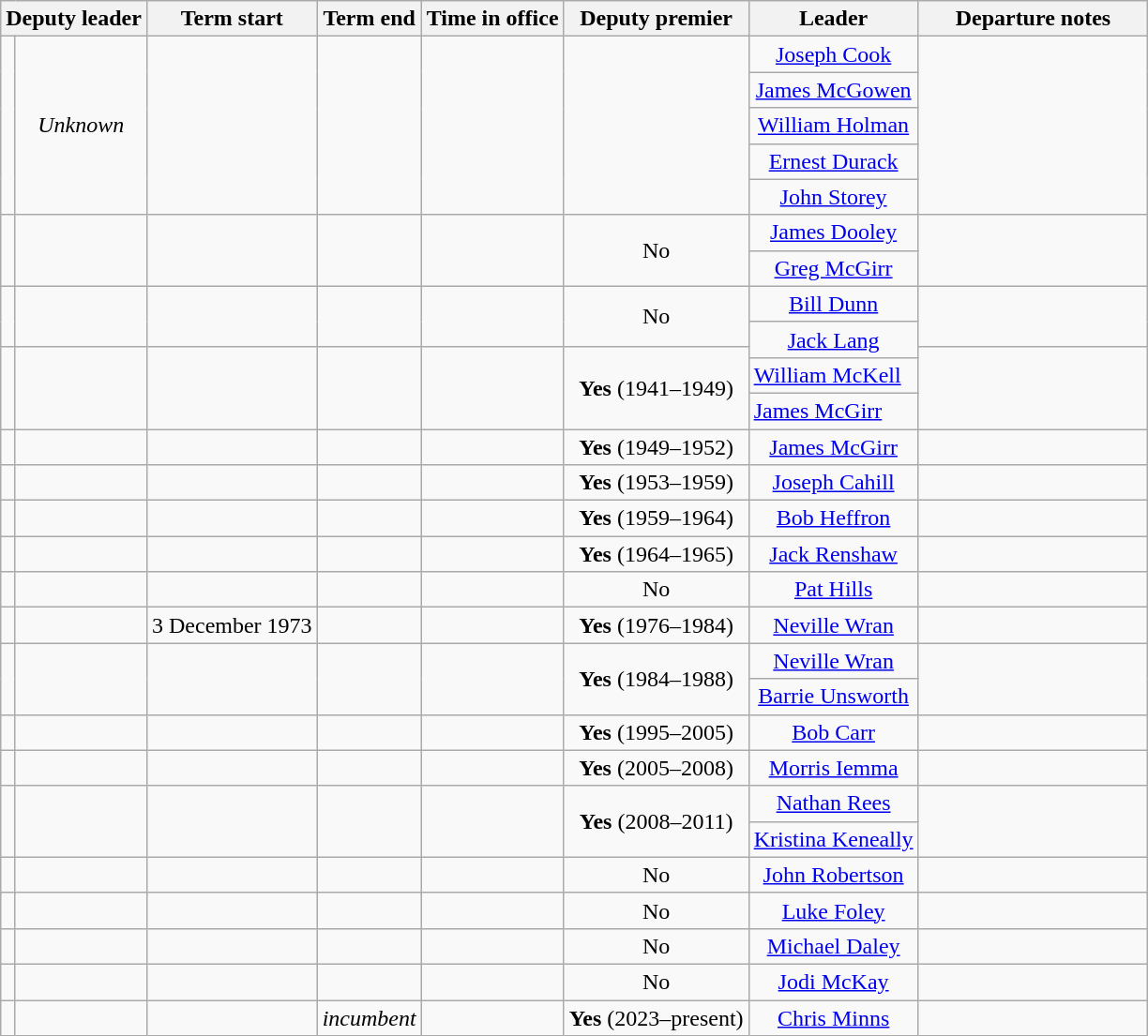<table class="wikitable sortable">
<tr>
<th colspan=2>Deputy leader</th>
<th>Term start</th>
<th>Term end</th>
<th>Time in office</th>
<th>Deputy premier</th>
<th>Leader</th>
<th width=20%>Departure notes</th>
</tr>
<tr align=center>
<td rowspan=5></td>
<td rowspan=5><em>Unknown</em></td>
<td rowspan=5></td>
<td rowspan=5></td>
<td rowspan=5></td>
<td rowspan=5></td>
<td><a href='#'>Joseph Cook</a></td>
<td rowspan=5></td>
</tr>
<tr align=center>
<td><a href='#'>James McGowen</a></td>
</tr>
<tr align=center>
<td><a href='#'>William Holman</a></td>
</tr>
<tr align=center>
<td><a href='#'>Ernest Durack</a></td>
</tr>
<tr align=center>
<td><a href='#'>John Storey</a></td>
</tr>
<tr align=center>
<td rowspan=2></td>
<td rowspan=2></td>
<td rowspan=2></td>
<td rowspan=2></td>
<td rowspan=2></td>
<td rowspan=2>No</td>
<td><a href='#'>James Dooley</a></td>
<td rowspan=2></td>
</tr>
<tr align=center>
<td><a href='#'>Greg McGirr</a></td>
</tr>
<tr align=center>
<td rowspan="2"></td>
<td rowspan="2"></td>
<td rowspan="2"></td>
<td rowspan="2"></td>
<td rowspan="2"></td>
<td rowspan="2">No</td>
<td><a href='#'>Bill Dunn</a></td>
<td rowspan="2"><br> </td>
</tr>
<tr align="center">
<td rowspan="2"><a href='#'>Jack Lang</a></td>
</tr>
<tr align=center>
<td rowspan="3"></td>
<td rowspan="3"></td>
<td rowspan="3"></td>
<td rowspan="3"></td>
<td rowspan="3"></td>
<td rowspan="3"><strong>Yes</strong> (1941–1949)</td>
<td rowspan="3"></td>
</tr>
<tr>
<td><a href='#'>William McKell</a></td>
</tr>
<tr>
<td><a href='#'>James McGirr</a></td>
</tr>
<tr align=center>
<td></td>
<td></td>
<td></td>
<td></td>
<td></td>
<td><strong>Yes</strong> (1949–1952)</td>
<td><a href='#'>James McGirr</a></td>
<td></td>
</tr>
<tr align=center>
<td></td>
<td></td>
<td></td>
<td></td>
<td></td>
<td><strong>Yes</strong> (1953–1959)</td>
<td><a href='#'>Joseph Cahill</a></td>
<td></td>
</tr>
<tr align=center>
<td></td>
<td></td>
<td></td>
<td></td>
<td></td>
<td><strong>Yes</strong> (1959–1964)</td>
<td><a href='#'>Bob Heffron</a></td>
<td></td>
</tr>
<tr align=center>
<td></td>
<td></td>
<td></td>
<td></td>
<td></td>
<td><strong>Yes</strong> (1964–1965)</td>
<td><a href='#'>Jack Renshaw</a></td>
<td></td>
</tr>
<tr align=center>
<td></td>
<td></td>
<td></td>
<td></td>
<td></td>
<td>No</td>
<td><a href='#'>Pat Hills</a></td>
<td></td>
</tr>
<tr align=center>
<td></td>
<td></td>
<td>3 December 1973</td>
<td></td>
<td></td>
<td><strong>Yes</strong> (1976–1984)</td>
<td><a href='#'>Neville Wran</a></td>
<td></td>
</tr>
<tr align=center>
<td rowspan=2></td>
<td rowspan=2></td>
<td rowspan=2></td>
<td rowspan=2></td>
<td rowspan=2></td>
<td rowspan=2><strong>Yes</strong> (1984–1988)</td>
<td><a href='#'>Neville Wran</a></td>
<td rowspan=2></td>
</tr>
<tr align=center>
<td><a href='#'>Barrie Unsworth</a></td>
</tr>
<tr align=center>
<td></td>
<td></td>
<td></td>
<td></td>
<td></td>
<td><strong>Yes</strong> (1995–2005)</td>
<td><a href='#'>Bob Carr</a></td>
<td></td>
</tr>
<tr align=center>
<td></td>
<td></td>
<td></td>
<td></td>
<td></td>
<td><strong>Yes</strong> (2005–2008)</td>
<td><a href='#'>Morris Iemma</a></td>
<td></td>
</tr>
<tr align=center>
<td rowspan=2></td>
<td rowspan=2></td>
<td rowspan=2></td>
<td rowspan=2></td>
<td rowspan=2></td>
<td rowspan=2><strong>Yes</strong> (2008–2011)</td>
<td><a href='#'>Nathan Rees</a></td>
<td rowspan=2></td>
</tr>
<tr align-center>
<td><a href='#'>Kristina Keneally</a></td>
</tr>
<tr align=center>
<td rowspan=2></td>
<td rowspan=2></td>
<td rowspan=2></td>
<td rowspan=2></td>
<td rowspan=2></td>
<td rowspan=2>No</td>
<td><a href='#'>John Robertson</a></td>
<td rowspan=2></td>
</tr>
<tr align=center>
<td rowspan=2><a href='#'>Luke Foley</a></td>
</tr>
<tr align=center>
<td></td>
<td></td>
<td></td>
<td></td>
<td></td>
<td>No</td>
<td></td>
</tr>
<tr align=center>
<td></td>
<td></td>
<td></td>
<td></td>
<td></td>
<td>No</td>
<td><a href='#'>Michael Daley</a></td>
<td></td>
</tr>
<tr align=center>
<td></td>
<td></td>
<td></td>
<td></td>
<td></td>
<td>No</td>
<td><a href='#'>Jodi McKay</a></td>
<td></td>
</tr>
<tr align=center>
<td></td>
<td></td>
<td></td>
<td><em>incumbent</em></td>
<td></td>
<td><strong>Yes</strong> (2023–present)</td>
<td><a href='#'>Chris Minns</a></td>
<td></td>
</tr>
</table>
